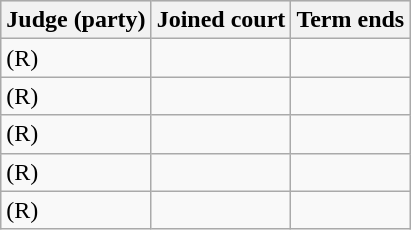<table class="wikitable" style="border-collapse:collapse;" style="text-align: center">
<tr bgcolor=#dedede>
<th>Judge (party)</th>
<th>Joined court</th>
<th>Term ends</th>
</tr>
<tr>
<td> (R)</td>
<td></td>
<td></td>
</tr>
<tr>
<td> (R)</td>
<td></td>
<td></td>
</tr>
<tr>
<td> (R)</td>
<td></td>
<td></td>
</tr>
<tr>
<td> (R)</td>
<td></td>
<td></td>
</tr>
<tr>
<td> (R)</td>
<td></td>
<td></td>
</tr>
</table>
